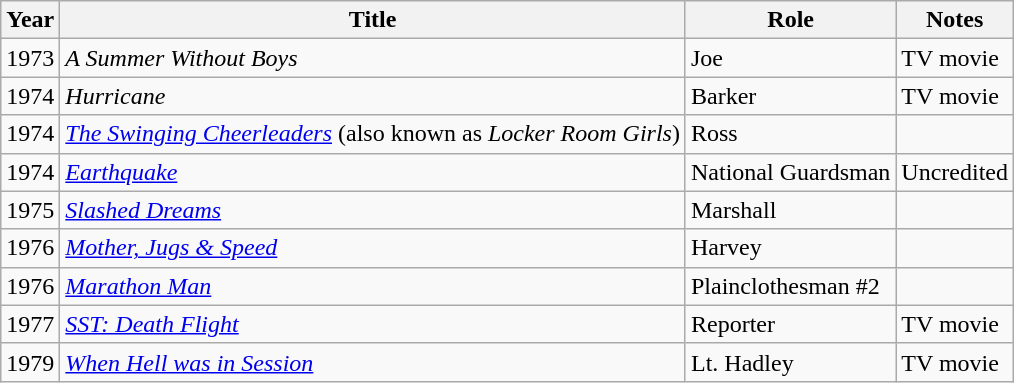<table class="wikitable">
<tr>
<th>Year</th>
<th>Title</th>
<th>Role</th>
<th>Notes</th>
</tr>
<tr>
<td>1973</td>
<td><em>A Summer Without Boys</em></td>
<td>Joe</td>
<td>TV movie</td>
</tr>
<tr>
<td>1974</td>
<td><em>Hurricane</em></td>
<td>Barker</td>
<td>TV movie</td>
</tr>
<tr>
<td>1974</td>
<td><em><a href='#'>The Swinging Cheerleaders</a></em> (also known as <em>Locker Room Girls</em>)</td>
<td>Ross</td>
<td></td>
</tr>
<tr>
<td>1974</td>
<td><em><a href='#'>Earthquake</a></em></td>
<td>National Guardsman</td>
<td>Uncredited</td>
</tr>
<tr>
<td>1975</td>
<td><em><a href='#'>Slashed Dreams</a></em></td>
<td>Marshall</td>
<td></td>
</tr>
<tr>
<td>1976</td>
<td><em><a href='#'>Mother, Jugs & Speed</a></em></td>
<td>Harvey</td>
<td></td>
</tr>
<tr>
<td>1976</td>
<td><em><a href='#'>Marathon Man</a></em></td>
<td>Plainclothesman #2</td>
<td></td>
</tr>
<tr>
<td>1977</td>
<td><em><a href='#'>SST: Death Flight</a></em></td>
<td>Reporter</td>
<td>TV movie</td>
</tr>
<tr>
<td>1979</td>
<td><em><a href='#'>When Hell was in Session</a></em></td>
<td>Lt. Hadley</td>
<td>TV movie</td>
</tr>
</table>
